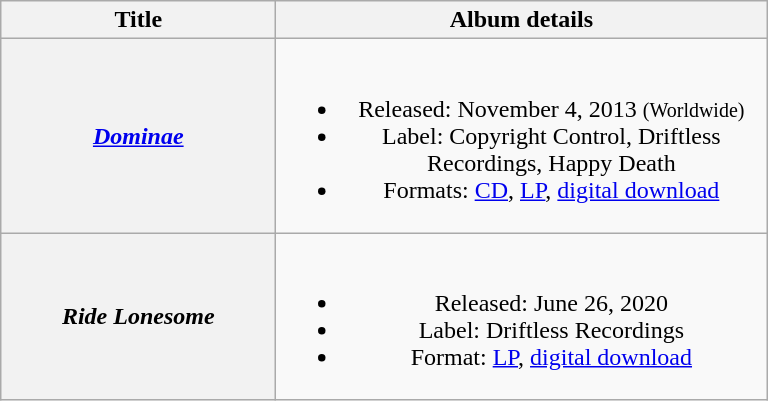<table class="wikitable plainrowheaders" style="text-align:center;">
<tr>
<th scope="col"  style="width:11em;">Title</th>
<th scope="col"  style="width:20em;">Album details</th>
</tr>
<tr>
<th scope="row"><em><a href='#'>Dominae</a></em></th>
<td><br><ul><li>Released: November 4, 2013 <small>(Worldwide)</small></li><li>Label: Copyright Control, Driftless Recordings, Happy Death</li><li>Formats: <a href='#'>CD</a>, <a href='#'>LP</a>, <a href='#'>digital download</a></li></ul></td>
</tr>
<tr>
<th scope="row"><em>Ride Lonesome</em></th>
<td><br><ul><li>Released: June 26, 2020</li><li>Label: Driftless Recordings</li><li>Format: <a href='#'>LP</a>, <a href='#'>digital download</a></li></ul></td>
</tr>
</table>
